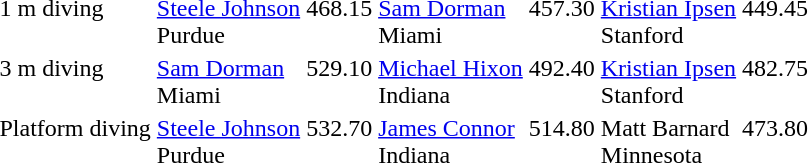<table>
<tr valign="top">
<td>1 m diving</td>
<td><a href='#'>Steele Johnson</a><br> Purdue</td>
<td>468.15</td>
<td><a href='#'>Sam Dorman</a> <br>Miami</td>
<td>457.30</td>
<td><a href='#'>Kristian Ipsen</a> <br>Stanford</td>
<td>449.45</td>
</tr>
<tr valign="top">
<td>3 m diving</td>
<td><a href='#'>Sam Dorman</a><br> Miami</td>
<td>529.10</td>
<td><a href='#'>Michael Hixon</a> <br> Indiana</td>
<td>492.40</td>
<td><a href='#'>Kristian Ipsen</a> <br> Stanford</td>
<td>482.75</td>
</tr>
<tr valign="top">
<td>Platform diving</td>
<td><a href='#'>Steele Johnson</a><br> Purdue</td>
<td>532.70</td>
<td><a href='#'>James Connor</a><br> Indiana</td>
<td>514.80</td>
<td>Matt Barnard <br> Minnesota</td>
<td>473.80</td>
</tr>
</table>
